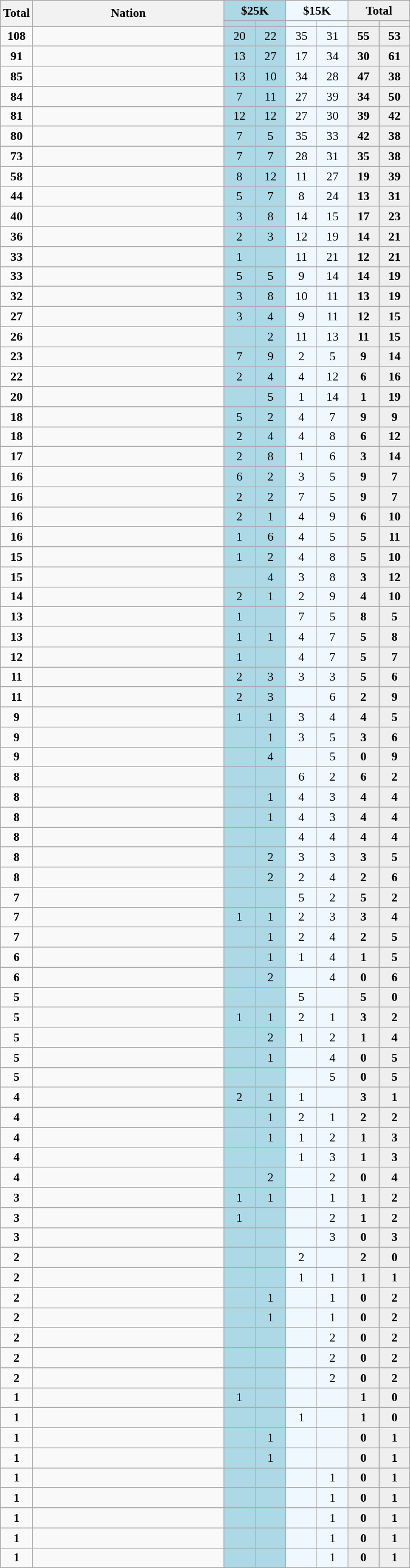<table class="sortable wikitable" style=font-size:90%>
<tr>
<th style="width:30px;" rowspan="2">Total</th>
<th style="width:220px;" rowspan="2">Nation</th>
<th style="background-color:lightblue;" colspan="2">$25K</th>
<th style="background-color:#f0f8ff;" colspan="2">$15K</th>
<th style="background-color:#efefef;" colspan="2">Total</th>
</tr>
<tr>
<th style="width:30px; background-color:lightblue;"></th>
<th style="width:30px; background-color:lightblue;"></th>
<th style="width:30px; background-color:#f0f8ff;"></th>
<th style="width:30px; background-color:#f0f8ff;"></th>
<th style="width:30px; background-color:#efefef;"></th>
<th style="width:30px; background-color:#efefef;"></th>
</tr>
<tr align=center>
<td rowspan="1"><strong>108</strong></td>
<td align=left></td>
<td bgcolor=lightblue>20</td>
<td bgcolor=lightblue>22</td>
<td bgcolor=#f0f8ff>35</td>
<td bgcolor=#f0f8ff>31</td>
<td bgcolor=#efefef><strong>55</strong></td>
<td bgcolor=#efefef><strong>53</strong></td>
</tr>
<tr align=center>
<td rowspan="1"><strong>91</strong></td>
<td align=left></td>
<td bgcolor=lightblue>13</td>
<td bgcolor=lightblue>27</td>
<td bgcolor=#f0f8ff>17</td>
<td bgcolor=#f0f8ff>34</td>
<td bgcolor=#efefef><strong>30</strong></td>
<td bgcolor=#efefef><strong>61</strong></td>
</tr>
<tr align=center>
<td rowspan="1"><strong>85</strong></td>
<td align=left></td>
<td bgcolor=lightblue>13</td>
<td bgcolor=lightblue>10</td>
<td bgcolor=#f0f8ff>34</td>
<td bgcolor=#f0f8ff>28</td>
<td bgcolor=#efefef><strong>47</strong></td>
<td bgcolor=#efefef><strong>38</strong></td>
</tr>
<tr align=center>
<td rowspan="1"><strong>84</strong></td>
<td align=left></td>
<td bgcolor=lightblue>7</td>
<td bgcolor=lightblue>11</td>
<td bgcolor=#f0f8ff>27</td>
<td bgcolor=#f0f8ff>39</td>
<td bgcolor=#efefef><strong>34</strong></td>
<td bgcolor=#efefef><strong>50</strong></td>
</tr>
<tr align=center>
<td rowspan="1"><strong>81</strong></td>
<td align=left></td>
<td bgcolor=lightblue>12</td>
<td bgcolor=lightblue>12</td>
<td bgcolor=#f0f8ff>27</td>
<td bgcolor=#f0f8ff>30</td>
<td bgcolor=#efefef><strong>39</strong></td>
<td bgcolor=#efefef><strong>42</strong></td>
</tr>
<tr align=center>
<td rowspan="1"><strong>80</strong></td>
<td align=left></td>
<td bgcolor=lightblue>7</td>
<td bgcolor=lightblue>5</td>
<td bgcolor=#f0f8ff>35</td>
<td bgcolor=#f0f8ff>33</td>
<td bgcolor=#efefef><strong>42</strong></td>
<td bgcolor=#efefef><strong>38</strong></td>
</tr>
<tr align=center>
<td rowspan="1"><strong>73</strong></td>
<td align=left></td>
<td bgcolor=lightblue>7</td>
<td bgcolor=lightblue>7</td>
<td bgcolor=#f0f8ff>28</td>
<td bgcolor=#f0f8ff>31</td>
<td bgcolor=#efefef><strong>35</strong></td>
<td bgcolor=#efefef><strong>38</strong></td>
</tr>
<tr align=center>
<td rowspan="1"><strong>58</strong></td>
<td align=left></td>
<td bgcolor=lightblue>8</td>
<td bgcolor=lightblue>12</td>
<td bgcolor=#f0f8ff>11</td>
<td bgcolor=#f0f8ff>27</td>
<td bgcolor=#efefef><strong>19</strong></td>
<td bgcolor=#efefef><strong>39</strong></td>
</tr>
<tr align=center>
<td rowspan="1"><strong>44</strong></td>
<td align=left></td>
<td bgcolor=lightblue>5</td>
<td bgcolor=lightblue>7</td>
<td bgcolor=#f0f8ff>8</td>
<td bgcolor=#f0f8ff>24</td>
<td bgcolor=#efefef><strong>13</strong></td>
<td bgcolor=#efefef><strong>31</strong></td>
</tr>
<tr align=center>
<td rowspan="1"><strong>40</strong></td>
<td align=left></td>
<td bgcolor=lightblue>3</td>
<td bgcolor=lightblue>8</td>
<td bgcolor=#f0f8ff>14</td>
<td bgcolor=#f0f8ff>15</td>
<td bgcolor=#efefef><strong>17</strong></td>
<td bgcolor=#efefef><strong>23</strong></td>
</tr>
<tr align=center>
<td rowspan="1"><strong>36</strong></td>
<td align=left></td>
<td bgcolor=lightblue>2</td>
<td bgcolor=lightblue>3</td>
<td bgcolor=#f0f8ff>12</td>
<td bgcolor=#f0f8ff>19</td>
<td bgcolor=#efefef><strong>14</strong></td>
<td bgcolor=#efefef><strong>21</strong></td>
</tr>
<tr align=center>
<td rowspan="1"><strong>33</strong></td>
<td align=left></td>
<td bgcolor=lightblue>1</td>
<td bgcolor=lightblue></td>
<td bgcolor=#f0f8ff>11</td>
<td bgcolor=#f0f8ff>21</td>
<td bgcolor=#efefef><strong>12</strong></td>
<td bgcolor=#efefef><strong>21</strong></td>
</tr>
<tr align=center>
<td rowspan="1"><strong>33</strong></td>
<td align=left></td>
<td bgcolor=lightblue>5</td>
<td bgcolor=lightblue>5</td>
<td bgcolor=#f0f8ff>9</td>
<td bgcolor=#f0f8ff>14</td>
<td bgcolor=#efefef><strong>14</strong></td>
<td bgcolor=#efefef><strong>19</strong></td>
</tr>
<tr align=center>
<td rowspan="1"><strong>32</strong></td>
<td align=left></td>
<td bgcolor=lightblue>3</td>
<td bgcolor=lightblue>8</td>
<td bgcolor=#f0f8ff>10</td>
<td bgcolor=#f0f8ff>11</td>
<td bgcolor=#efefef><strong>13</strong></td>
<td bgcolor=#efefef><strong>19</strong></td>
</tr>
<tr align=center>
<td rowspan="1"><strong>27</strong></td>
<td align=left></td>
<td bgcolor=lightblue>3</td>
<td bgcolor=lightblue>4</td>
<td bgcolor=#f0f8ff>9</td>
<td bgcolor=#f0f8ff>11</td>
<td bgcolor=#efefef><strong>12</strong></td>
<td bgcolor=#efefef><strong>15</strong></td>
</tr>
<tr align=center>
<td rowspan="1"><strong>26</strong></td>
<td align=left></td>
<td bgcolor=lightblue></td>
<td bgcolor=lightblue>2</td>
<td bgcolor=#f0f8ff>11</td>
<td bgcolor=#f0f8ff>13</td>
<td bgcolor=#efefef><strong>11</strong></td>
<td bgcolor=#efefef><strong>15</strong></td>
</tr>
<tr align=center>
<td rowspan="1"><strong>23</strong></td>
<td align=left></td>
<td bgcolor=lightblue>7</td>
<td bgcolor=lightblue>9</td>
<td bgcolor=#f0f8ff>2</td>
<td bgcolor=#f0f8ff>5</td>
<td bgcolor=#efefef><strong>9</strong></td>
<td bgcolor=#efefef><strong>14</strong></td>
</tr>
<tr align=center>
<td rowspan="1"><strong>22</strong></td>
<td align=left></td>
<td bgcolor=lightblue>2</td>
<td bgcolor=lightblue>4</td>
<td bgcolor=#f0f8ff>4</td>
<td bgcolor=#f0f8ff>12</td>
<td bgcolor=#efefef><strong>6</strong></td>
<td bgcolor=#efefef><strong>16</strong></td>
</tr>
<tr align=center>
<td rowspan="1"><strong>20</strong></td>
<td align=left></td>
<td bgcolor=lightblue></td>
<td bgcolor=lightblue>5</td>
<td bgcolor=#f0f8ff>1</td>
<td bgcolor=#f0f8ff>14</td>
<td bgcolor=#efefef><strong>1</strong></td>
<td bgcolor=#efefef><strong>19</strong></td>
</tr>
<tr align=center>
<td rowspan="1"><strong>18</strong></td>
<td align=left></td>
<td bgcolor=lightblue>5</td>
<td bgcolor=lightblue>2</td>
<td bgcolor=#f0f8ff>4</td>
<td bgcolor=#f0f8ff>7</td>
<td bgcolor=#efefef><strong>9</strong></td>
<td bgcolor=#efefef><strong>9</strong></td>
</tr>
<tr align=center>
<td rowspan="1"><strong>18</strong></td>
<td align=left></td>
<td bgcolor=lightblue>2</td>
<td bgcolor=lightblue>4</td>
<td bgcolor=#f0f8ff>4</td>
<td bgcolor=#f0f8ff>8</td>
<td bgcolor=#efefef><strong>6</strong></td>
<td bgcolor=#efefef><strong>12</strong></td>
</tr>
<tr align=center>
<td rowspan="1"><strong>17</strong></td>
<td align=left></td>
<td bgcolor=lightblue>2</td>
<td bgcolor=lightblue>8</td>
<td bgcolor=#f0f8ff>1</td>
<td bgcolor=#f0f8ff>6</td>
<td bgcolor=#efefef><strong>3</strong></td>
<td bgcolor=#efefef><strong>14</strong></td>
</tr>
<tr align=center>
<td rowspan="1"><strong>16</strong></td>
<td align=left></td>
<td bgcolor=lightblue>6</td>
<td bgcolor=lightblue>2</td>
<td bgcolor=#f0f8ff>3</td>
<td bgcolor=#f0f8ff>5</td>
<td bgcolor=#efefef><strong>9</strong></td>
<td bgcolor=#efefef><strong>7</strong></td>
</tr>
<tr align=center>
<td rowspan="1"><strong>16</strong></td>
<td align=left></td>
<td bgcolor=lightblue>2</td>
<td bgcolor=lightblue>2</td>
<td bgcolor=#f0f8ff>7</td>
<td bgcolor=#f0f8ff>5</td>
<td bgcolor=#efefef><strong>9</strong></td>
<td bgcolor=#efefef><strong>7</strong></td>
</tr>
<tr align=center>
<td rowspan="1"><strong>16</strong></td>
<td align=left></td>
<td bgcolor=lightblue>2</td>
<td bgcolor=lightblue>1</td>
<td bgcolor=#f0f8ff>4</td>
<td bgcolor=#f0f8ff>9</td>
<td bgcolor=#efefef><strong>6</strong></td>
<td bgcolor=#efefef><strong>10</strong></td>
</tr>
<tr align=center>
<td rowspan="1"><strong>16</strong></td>
<td align=left></td>
<td bgcolor=lightblue>1</td>
<td bgcolor=lightblue>6</td>
<td bgcolor=#f0f8ff>4</td>
<td bgcolor=#f0f8ff>5</td>
<td bgcolor=#efefef><strong>5</strong></td>
<td bgcolor=#efefef><strong>11</strong></td>
</tr>
<tr align=center>
<td rowspan="1"><strong>15</strong></td>
<td align=left></td>
<td bgcolor=lightblue>1</td>
<td bgcolor=lightblue>2</td>
<td bgcolor=#f0f8ff>4</td>
<td bgcolor=#f0f8ff>8</td>
<td bgcolor=#efefef><strong>5</strong></td>
<td bgcolor=#efefef><strong>10</strong></td>
</tr>
<tr align=center>
<td rowspan="1"><strong>15</strong></td>
<td align=left></td>
<td bgcolor=lightblue></td>
<td bgcolor=lightblue>4</td>
<td bgcolor=#f0f8ff>3</td>
<td bgcolor=#f0f8ff>8</td>
<td bgcolor=#efefef><strong>3</strong></td>
<td bgcolor=#efefef><strong>12</strong></td>
</tr>
<tr align=center>
<td rowspan="1"><strong>14</strong></td>
<td align=left></td>
<td bgcolor=lightblue>2</td>
<td bgcolor=lightblue>1</td>
<td bgcolor=#f0f8ff>2</td>
<td bgcolor=#f0f8ff>9</td>
<td bgcolor=#efefef><strong>4</strong></td>
<td bgcolor=#efefef><strong>10</strong></td>
</tr>
<tr align=center>
<td rowspan="1"><strong>13</strong></td>
<td align=left></td>
<td bgcolor=lightblue>1</td>
<td bgcolor=lightblue></td>
<td bgcolor=#f0f8ff>7</td>
<td bgcolor=#f0f8ff>5</td>
<td bgcolor=#efefef><strong>8</strong></td>
<td bgcolor=#efefef><strong>5</strong></td>
</tr>
<tr align=center>
<td rowspan="1"><strong>13</strong></td>
<td align=left></td>
<td bgcolor=lightblue>1</td>
<td bgcolor=lightblue>1</td>
<td bgcolor=#f0f8ff>4</td>
<td bgcolor=#f0f8ff>7</td>
<td bgcolor=#efefef><strong>5</strong></td>
<td bgcolor=#efefef><strong>8</strong></td>
</tr>
<tr align=center>
<td rowspan="1"><strong>12</strong></td>
<td align=left></td>
<td bgcolor=lightblue>1</td>
<td bgcolor=lightblue></td>
<td bgcolor=#f0f8ff>4</td>
<td bgcolor=#f0f8ff>7</td>
<td bgcolor=#efefef><strong>5</strong></td>
<td bgcolor=#efefef><strong>7</strong></td>
</tr>
<tr align=center>
<td rowspan="1"><strong>11</strong></td>
<td align=left></td>
<td bgcolor=lightblue>2</td>
<td bgcolor=lightblue>3</td>
<td bgcolor=#f0f8ff>3</td>
<td bgcolor=#f0f8ff>3</td>
<td bgcolor=#efefef><strong>5</strong></td>
<td bgcolor=#efefef><strong>6</strong></td>
</tr>
<tr align=center>
<td rowspan="1"><strong>11</strong></td>
<td align=left></td>
<td bgcolor=lightblue>2</td>
<td bgcolor=lightblue>3</td>
<td bgcolor=#f0f8ff></td>
<td bgcolor=#f0f8ff>6</td>
<td bgcolor=#efefef><strong>2</strong></td>
<td bgcolor=#efefef><strong>9</strong></td>
</tr>
<tr align=center>
<td rowspan="1"><strong>9</strong></td>
<td align=left></td>
<td bgcolor=lightblue>1</td>
<td bgcolor=lightblue>1</td>
<td bgcolor=#f0f8ff>3</td>
<td bgcolor=#f0f8ff>4</td>
<td bgcolor=#efefef><strong>4</strong></td>
<td bgcolor=#efefef><strong>5</strong></td>
</tr>
<tr align=center>
<td rowspan="1"><strong>9</strong></td>
<td align=left></td>
<td bgcolor=lightblue></td>
<td bgcolor=lightblue>1</td>
<td bgcolor=#f0f8ff>3</td>
<td bgcolor=#f0f8ff>5</td>
<td bgcolor=#efefef><strong>3</strong></td>
<td bgcolor=#efefef><strong>6</strong></td>
</tr>
<tr align=center>
<td rowspan="1"><strong>9</strong></td>
<td align=left></td>
<td bgcolor=lightblue></td>
<td bgcolor=lightblue>4</td>
<td bgcolor=#f0f8ff></td>
<td bgcolor=#f0f8ff>5</td>
<td bgcolor=#efefef><strong>0</strong></td>
<td bgcolor=#efefef><strong>9</strong></td>
</tr>
<tr align=center>
<td rowspan="1"><strong>8</strong></td>
<td align=left></td>
<td bgcolor=lightblue></td>
<td bgcolor=lightblue></td>
<td bgcolor=#f0f8ff>6</td>
<td bgcolor=#f0f8ff>2</td>
<td bgcolor=#efefef><strong>6</strong></td>
<td bgcolor=#efefef><strong>2</strong></td>
</tr>
<tr align=center>
<td rowspan="1"><strong>8</strong></td>
<td align=left></td>
<td bgcolor=lightblue></td>
<td bgcolor=lightblue>1</td>
<td bgcolor=#f0f8ff>4</td>
<td bgcolor=#f0f8ff>3</td>
<td bgcolor=#efefef><strong>4</strong></td>
<td bgcolor=#efefef><strong>4</strong></td>
</tr>
<tr align=center>
<td rowspan="1"><strong>8</strong></td>
<td align=left></td>
<td bgcolor=lightblue></td>
<td bgcolor=lightblue>1</td>
<td bgcolor=#f0f8ff>4</td>
<td bgcolor=#f0f8ff>3</td>
<td bgcolor=#efefef><strong>4</strong></td>
<td bgcolor=#efefef><strong>4</strong></td>
</tr>
<tr align=center>
<td rowspan="1"><strong>8</strong></td>
<td align=left></td>
<td bgcolor=lightblue></td>
<td bgcolor=lightblue></td>
<td bgcolor=#f0f8ff>4</td>
<td bgcolor=#f0f8ff>4</td>
<td bgcolor=#efefef><strong>4</strong></td>
<td bgcolor=#efefef><strong>4</strong></td>
</tr>
<tr align=center>
<td rowspan="1"><strong>8</strong></td>
<td align=left></td>
<td bgcolor=lightblue></td>
<td bgcolor=lightblue>2</td>
<td bgcolor=#f0f8ff>3</td>
<td bgcolor=#f0f8ff>3</td>
<td bgcolor=#efefef><strong>3</strong></td>
<td bgcolor=#efefef><strong>5</strong></td>
</tr>
<tr align=center>
<td rowspan="1"><strong>8</strong></td>
<td align=left></td>
<td bgcolor=lightblue></td>
<td bgcolor=lightblue>2</td>
<td bgcolor=#f0f8ff>2</td>
<td bgcolor=#f0f8ff>4</td>
<td bgcolor=#efefef><strong>2</strong></td>
<td bgcolor=#efefef><strong>6</strong></td>
</tr>
<tr align=center>
<td rowspan="1"><strong>7</strong></td>
<td align=left></td>
<td bgcolor=lightblue></td>
<td bgcolor=lightblue></td>
<td bgcolor=#f0f8ff>5</td>
<td bgcolor=#f0f8ff>2</td>
<td bgcolor=#efefef><strong>5</strong></td>
<td bgcolor=#efefef><strong>2</strong></td>
</tr>
<tr align=center>
<td rowspan="1"><strong>7</strong></td>
<td align=left></td>
<td bgcolor=lightblue>1</td>
<td bgcolor=lightblue>1</td>
<td bgcolor=#f0f8ff>2</td>
<td bgcolor=#f0f8ff>3</td>
<td bgcolor=#efefef><strong>3</strong></td>
<td bgcolor=#efefef><strong>4</strong></td>
</tr>
<tr align=center>
<td rowspan="1"><strong>7</strong></td>
<td align=left></td>
<td bgcolor=lightblue></td>
<td bgcolor=lightblue>1</td>
<td bgcolor=#f0f8ff>2</td>
<td bgcolor=#f0f8ff>4</td>
<td bgcolor=#efefef><strong>2</strong></td>
<td bgcolor=#efefef><strong>5</strong></td>
</tr>
<tr align=center>
<td rowspan="1"><strong>6</strong></td>
<td align=left></td>
<td bgcolor=lightblue></td>
<td bgcolor=lightblue>1</td>
<td bgcolor=#f0f8ff>1</td>
<td bgcolor=#f0f8ff>4</td>
<td bgcolor=#efefef><strong>1</strong></td>
<td bgcolor=#efefef><strong>5</strong></td>
</tr>
<tr align=center>
<td rowspan="1"><strong>6</strong></td>
<td align=left></td>
<td bgcolor=lightblue></td>
<td bgcolor=lightblue>2</td>
<td bgcolor=#f0f8ff></td>
<td bgcolor=#f0f8ff>4</td>
<td bgcolor=#efefef><strong>0</strong></td>
<td bgcolor=#efefef><strong>6</strong></td>
</tr>
<tr align=center>
<td rowspan="1"><strong>5</strong></td>
<td align=left></td>
<td bgcolor=lightblue></td>
<td bgcolor=lightblue></td>
<td bgcolor=#f0f8ff>5</td>
<td bgcolor=#f0f8ff></td>
<td bgcolor=#efefef><strong>5</strong></td>
<td bgcolor=#efefef><strong>0</strong></td>
</tr>
<tr align=center>
<td rowspan="1"><strong>5</strong></td>
<td align=left></td>
<td bgcolor=lightblue>1</td>
<td bgcolor=lightblue>1</td>
<td bgcolor=#f0f8ff>2</td>
<td bgcolor=#f0f8ff>1</td>
<td bgcolor=#efefef><strong>3</strong></td>
<td bgcolor=#efefef><strong>2</strong></td>
</tr>
<tr align=center>
<td rowspan="1"><strong>5</strong></td>
<td align=left></td>
<td bgcolor=lightblue></td>
<td bgcolor=lightblue>2</td>
<td bgcolor=#f0f8ff>1</td>
<td bgcolor=#f0f8ff>2</td>
<td bgcolor=#efefef><strong>1</strong></td>
<td bgcolor=#efefef><strong>4</strong></td>
</tr>
<tr align=center>
<td rowspan="1"><strong>5</strong></td>
<td align=left></td>
<td bgcolor=lightblue></td>
<td bgcolor=lightblue>1</td>
<td bgcolor=#f0f8ff></td>
<td bgcolor=#f0f8ff>4</td>
<td bgcolor=#efefef><strong>0</strong></td>
<td bgcolor=#efefef><strong>5</strong></td>
</tr>
<tr align=center>
<td rowspan="1"><strong>5</strong></td>
<td align=left></td>
<td bgcolor=lightblue></td>
<td bgcolor=lightblue></td>
<td bgcolor=#f0f8ff></td>
<td bgcolor=#f0f8ff>5</td>
<td bgcolor=#efefef><strong>0</strong></td>
<td bgcolor=#efefef><strong>5</strong></td>
</tr>
<tr align=center>
<td rowspan="1"><strong>4</strong></td>
<td align=left></td>
<td bgcolor=lightblue>2</td>
<td bgcolor=lightblue>1</td>
<td bgcolor=#f0f8ff>1</td>
<td bgcolor=#f0f8ff></td>
<td bgcolor=#efefef><strong>3</strong></td>
<td bgcolor=#efefef><strong>1</strong></td>
</tr>
<tr align=center>
<td rowspan="1"><strong>4</strong></td>
<td align=left></td>
<td bgcolor=lightblue></td>
<td bgcolor=lightblue>1</td>
<td bgcolor=#f0f8ff>2</td>
<td bgcolor=#f0f8ff>1</td>
<td bgcolor=#efefef><strong>2</strong></td>
<td bgcolor=#efefef><strong>2</strong></td>
</tr>
<tr align=center>
<td rowspan="1"><strong>4</strong></td>
<td align=left></td>
<td bgcolor=lightblue></td>
<td bgcolor=lightblue>1</td>
<td bgcolor=#f0f8ff>1</td>
<td bgcolor=#f0f8ff>2</td>
<td bgcolor=#efefef><strong>1</strong></td>
<td bgcolor=#efefef><strong>3</strong></td>
</tr>
<tr align=center>
<td rowspan="1"><strong>4</strong></td>
<td align=left></td>
<td bgcolor=lightblue></td>
<td bgcolor=lightblue></td>
<td bgcolor=#f0f8ff>1</td>
<td bgcolor=#f0f8ff>3</td>
<td bgcolor=#efefef><strong>1</strong></td>
<td bgcolor=#efefef><strong>3</strong></td>
</tr>
<tr align=center>
<td rowspan="1"><strong>4</strong></td>
<td align=left></td>
<td bgcolor=lightblue></td>
<td bgcolor=lightblue>2</td>
<td bgcolor=#f0f8ff></td>
<td bgcolor=#f0f8ff>2</td>
<td bgcolor=#efefef><strong>0</strong></td>
<td bgcolor=#efefef><strong>4</strong></td>
</tr>
<tr align=center>
<td rowspan="1"><strong>3</strong></td>
<td align=left></td>
<td bgcolor=lightblue>1</td>
<td bgcolor=lightblue>1</td>
<td bgcolor=#f0f8ff></td>
<td bgcolor=#f0f8ff>1</td>
<td bgcolor=#efefef><strong>1</strong></td>
<td bgcolor=#efefef><strong>2</strong></td>
</tr>
<tr align=center>
<td rowspan="1"><strong>3</strong></td>
<td align=left></td>
<td bgcolor=lightblue>1</td>
<td bgcolor=lightblue></td>
<td bgcolor=#f0f8ff></td>
<td bgcolor=#f0f8ff>2</td>
<td bgcolor=#efefef><strong>1</strong></td>
<td bgcolor=#efefef><strong>2</strong></td>
</tr>
<tr align=center>
<td rowspan="1"><strong>3</strong></td>
<td align=left></td>
<td bgcolor=lightblue></td>
<td bgcolor=lightblue></td>
<td bgcolor=#f0f8ff></td>
<td bgcolor=#f0f8ff>3</td>
<td bgcolor=#efefef><strong>0</strong></td>
<td bgcolor=#efefef><strong>3</strong></td>
</tr>
<tr align=center>
<td rowspan="1"><strong>2</strong></td>
<td align=left></td>
<td bgcolor=lightblue></td>
<td bgcolor=lightblue></td>
<td bgcolor=#f0f8ff>2</td>
<td bgcolor=#f0f8ff></td>
<td bgcolor=#efefef><strong>2</strong></td>
<td bgcolor=#efefef><strong>0</strong></td>
</tr>
<tr align=center>
<td rowspan="1"><strong>2</strong></td>
<td align=left></td>
<td bgcolor=lightblue></td>
<td bgcolor=lightblue></td>
<td bgcolor=#f0f8ff>1</td>
<td bgcolor=#f0f8ff>1</td>
<td bgcolor=#efefef><strong>1</strong></td>
<td bgcolor=#efefef><strong>1</strong></td>
</tr>
<tr align=center>
<td rowspan="1"><strong>2</strong></td>
<td align=left></td>
<td bgcolor=lightblue></td>
<td bgcolor=lightblue>1</td>
<td bgcolor=#f0f8ff></td>
<td bgcolor=#f0f8ff>1</td>
<td bgcolor=#efefef><strong>0</strong></td>
<td bgcolor=#efefef><strong>2</strong></td>
</tr>
<tr align=center>
<td rowspan="1"><strong>2</strong></td>
<td align=left></td>
<td bgcolor=lightblue></td>
<td bgcolor=lightblue>1</td>
<td bgcolor=#f0f8ff></td>
<td bgcolor=#f0f8ff>1</td>
<td bgcolor=#efefef><strong>0</strong></td>
<td bgcolor=#efefef><strong>2</strong></td>
</tr>
<tr align=center>
<td rowspan="1"><strong>2</strong></td>
<td align=left></td>
<td bgcolor=lightblue></td>
<td bgcolor=lightblue></td>
<td bgcolor=#f0f8ff></td>
<td bgcolor=#f0f8ff>2</td>
<td bgcolor=#efefef><strong>0</strong></td>
<td bgcolor=#efefef><strong>2</strong></td>
</tr>
<tr align=center>
<td rowspan="1"><strong>2</strong></td>
<td align=left></td>
<td bgcolor=lightblue></td>
<td bgcolor=lightblue></td>
<td bgcolor=#f0f8ff></td>
<td bgcolor=#f0f8ff>2</td>
<td bgcolor=#efefef><strong>0</strong></td>
<td bgcolor=#efefef><strong>2</strong></td>
</tr>
<tr align=center>
<td rowspan="1"><strong>2</strong></td>
<td align=left></td>
<td bgcolor=lightblue></td>
<td bgcolor=lightblue></td>
<td bgcolor=#f0f8ff></td>
<td bgcolor=#f0f8ff>2</td>
<td bgcolor=#efefef><strong>0</strong></td>
<td bgcolor=#efefef><strong>2</strong></td>
</tr>
<tr align=center>
<td rowspan="1"><strong>1</strong></td>
<td align=left></td>
<td bgcolor=lightblue>1</td>
<td bgcolor=lightblue></td>
<td bgcolor=#f0f8ff></td>
<td bgcolor=#f0f8ff></td>
<td bgcolor=#efefef><strong>1</strong></td>
<td bgcolor=#efefef><strong>0</strong></td>
</tr>
<tr align=center>
<td rowspan="1"><strong>1</strong></td>
<td align=left></td>
<td bgcolor=lightblue></td>
<td bgcolor=lightblue></td>
<td bgcolor=#f0f8ff>1</td>
<td bgcolor=#f0f8ff></td>
<td bgcolor=#efefef><strong>1</strong></td>
<td bgcolor=#efefef><strong>0</strong></td>
</tr>
<tr align=center>
<td rowspan="1"><strong>1</strong></td>
<td align=left></td>
<td bgcolor=lightblue></td>
<td bgcolor=lightblue>1</td>
<td bgcolor=#f0f8ff></td>
<td bgcolor=#f0f8ff></td>
<td bgcolor=#efefef><strong>0</strong></td>
<td bgcolor=#efefef><strong>1</strong></td>
</tr>
<tr align=center>
<td rowspan="1"><strong>1</strong></td>
<td align=left></td>
<td bgcolor=lightblue></td>
<td bgcolor=lightblue>1</td>
<td bgcolor=#f0f8ff></td>
<td bgcolor=#f0f8ff></td>
<td bgcolor=#efefef><strong>0</strong></td>
<td bgcolor=#efefef><strong>1</strong></td>
</tr>
<tr align=center>
<td rowspan="1"><strong>1</strong></td>
<td align=left></td>
<td bgcolor=lightblue></td>
<td bgcolor=lightblue></td>
<td bgcolor=#f0f8ff></td>
<td bgcolor=#f0f8ff>1</td>
<td bgcolor=#efefef><strong>0</strong></td>
<td bgcolor=#efefef><strong>1</strong></td>
</tr>
<tr align=center>
<td rowspan="1"><strong>1</strong></td>
<td align=left></td>
<td bgcolor=lightblue></td>
<td bgcolor=lightblue></td>
<td bgcolor=#f0f8ff></td>
<td bgcolor=#f0f8ff>1</td>
<td bgcolor=#efefef><strong>0</strong></td>
<td bgcolor=#efefef><strong>1</strong></td>
</tr>
<tr align=center>
<td rowspan="1"><strong>1</strong></td>
<td align=left></td>
<td bgcolor=lightblue></td>
<td bgcolor=lightblue></td>
<td bgcolor=#f0f8ff></td>
<td bgcolor=#f0f8ff>1</td>
<td bgcolor=#efefef><strong>0</strong></td>
<td bgcolor=#efefef><strong>1</strong></td>
</tr>
<tr align=center>
<td rowspan="1"><strong>1</strong></td>
<td align=left></td>
<td bgcolor=lightblue></td>
<td bgcolor=lightblue></td>
<td bgcolor=#f0f8ff></td>
<td bgcolor=#f0f8ff>1</td>
<td bgcolor=#efefef><strong>0</strong></td>
<td bgcolor=#efefef><strong>1</strong></td>
</tr>
<tr align=center>
<td rowspan="1"><strong>1</strong></td>
<td align=left></td>
<td bgcolor=lightblue></td>
<td bgcolor=lightblue></td>
<td bgcolor=#f0f8ff></td>
<td bgcolor=#f0f8ff>1</td>
<td bgcolor=#efefef><strong>0</strong></td>
<td bgcolor=#efefef><strong>1</strong></td>
</tr>
</table>
